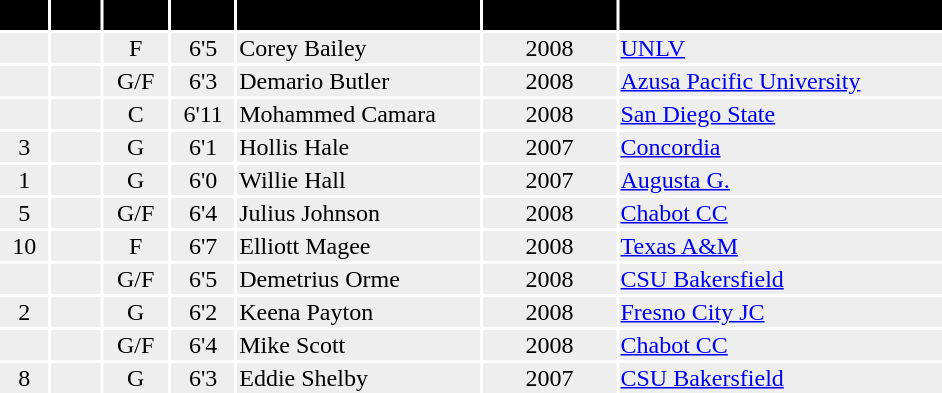<table width=50%>
<tr bgcolor="#000000">
<th width=3%><span>#</span></th>
<td width=3%></td>
<th width=3%><span>Pos.</span></th>
<th width=3%><span>Ht.</span></th>
<th width=15%><span>Player</span></th>
<th width=5%><span>Acquired</span></th>
<th width=20%><span>College</span></th>
</tr>
<tr bgcolor="#eeeeee">
<td align=center></td>
<td align=center></td>
<td align=center>F</td>
<td align=center>6'5</td>
<td>Corey Bailey</td>
<td align=center>2008</td>
<td><a href='#'>UNLV</a></td>
</tr>
<tr bgcolor="#eeeeee">
<td align=center></td>
<td align=center></td>
<td align=center>G/F</td>
<td align=center>6'3</td>
<td>Demario Butler</td>
<td align=center>2008</td>
<td><a href='#'>Azusa Pacific University</a></td>
</tr>
<tr bgcolor="#eeeeee">
<td align=center></td>
<td align=center></td>
<td align=center>C</td>
<td align=center>6'11</td>
<td>Mohammed Camara</td>
<td align=center>2008</td>
<td><a href='#'>San Diego State</a></td>
</tr>
<tr bgcolor="#eeeeee">
<td align=center>3</td>
<td align=center></td>
<td align=center>G</td>
<td align=center>6'1</td>
<td>Hollis Hale</td>
<td align=center>2007</td>
<td><a href='#'>Concordia</a></td>
</tr>
<tr bgcolor="#eeeeee">
<td align=center>1</td>
<td align=center></td>
<td align=center>G</td>
<td align=center>6'0</td>
<td>Willie Hall</td>
<td align=center>2007</td>
<td><a href='#'>Augusta G.</a></td>
</tr>
<tr bgcolor="#eeeeee">
<td align=center>5</td>
<td align=center></td>
<td align=center>G/F</td>
<td align=center>6'4</td>
<td>Julius Johnson</td>
<td align=center>2008</td>
<td><a href='#'>Chabot CC</a></td>
</tr>
<tr bgcolor="#eeeeee">
<td align=center>10</td>
<td align=center></td>
<td align=center>F</td>
<td align=center>6'7</td>
<td>Elliott Magee</td>
<td align=center>2008</td>
<td><a href='#'>Texas A&M</a></td>
</tr>
<tr bgcolor="#eeeeee">
<td align=center></td>
<td align=center></td>
<td align=center>G/F</td>
<td align=center>6'5</td>
<td>Demetrius Orme</td>
<td align=center>2008</td>
<td><a href='#'>CSU Bakersfield</a></td>
</tr>
<tr bgcolor="#eeeeee">
<td align=center>2</td>
<td align=center></td>
<td align=center>G</td>
<td align=center>6'2</td>
<td>Keena Payton</td>
<td align=center>2008</td>
<td><a href='#'>Fresno City JC</a></td>
</tr>
<tr bgcolor="#eeeeee">
<td align=center></td>
<td align=center></td>
<td align=center>G/F</td>
<td align=center>6'4</td>
<td>Mike Scott</td>
<td align=center>2008</td>
<td><a href='#'>Chabot CC</a></td>
</tr>
<tr bgcolor="#eeeeee">
<td align=center>8</td>
<td align=center></td>
<td align=center>G</td>
<td align=center>6'3</td>
<td>Eddie Shelby</td>
<td align=center>2007</td>
<td><a href='#'>CSU Bakersfield</a></td>
</tr>
</table>
